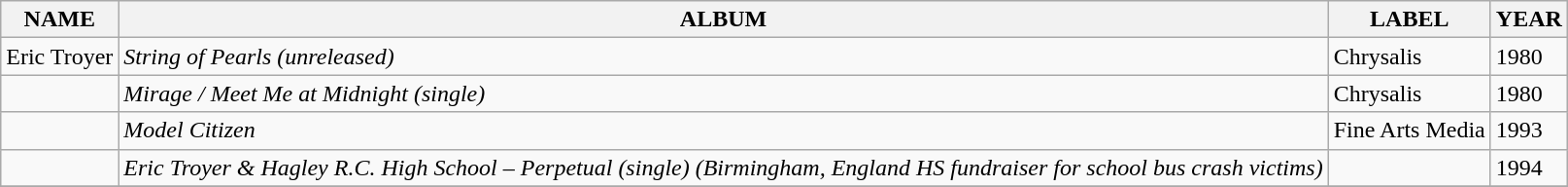<table class="wikitable">
<tr>
<th>NAME</th>
<th>ALBUM</th>
<th>LABEL</th>
<th>YEAR</th>
</tr>
<tr>
<td>Eric Troyer</td>
<td><em>String of Pearls (unreleased)</em></td>
<td>Chrysalis</td>
<td>1980</td>
</tr>
<tr>
<td></td>
<td><em>Mirage / Meet Me at Midnight (single)</em></td>
<td>Chrysalis</td>
<td>1980</td>
</tr>
<tr>
<td></td>
<td><em>Model Citizen</em></td>
<td>Fine Arts Media</td>
<td>1993</td>
</tr>
<tr>
<td></td>
<td><em>Eric Troyer & Hagley R.C. High School – Perpetual (single) (Birmingham, England HS fundraiser for school bus crash victims)</em></td>
<td></td>
<td>1994</td>
</tr>
<tr>
</tr>
</table>
